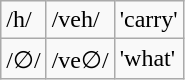<table class="wikitable">
<tr>
<td>/h/</td>
<td>/veh/</td>
<td>'carry'</td>
</tr>
<tr>
<td>/∅/</td>
<td>/ve∅/</td>
<td>'what'</td>
</tr>
</table>
